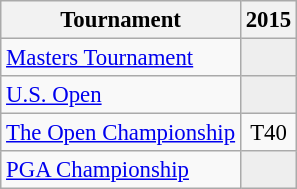<table class="wikitable" style="font-size:95%;text-align:center;">
<tr>
<th>Tournament</th>
<th>2015</th>
</tr>
<tr>
<td align=left><a href='#'>Masters Tournament</a></td>
<td style="background:#eeeeee;"></td>
</tr>
<tr>
<td align=left><a href='#'>U.S. Open</a></td>
<td style="background:#eeeeee;"></td>
</tr>
<tr>
<td align=left><a href='#'>The Open Championship</a></td>
<td>T40</td>
</tr>
<tr>
<td align=left><a href='#'>PGA Championship</a></td>
<td style="background:#eeeeee;"></td>
</tr>
</table>
